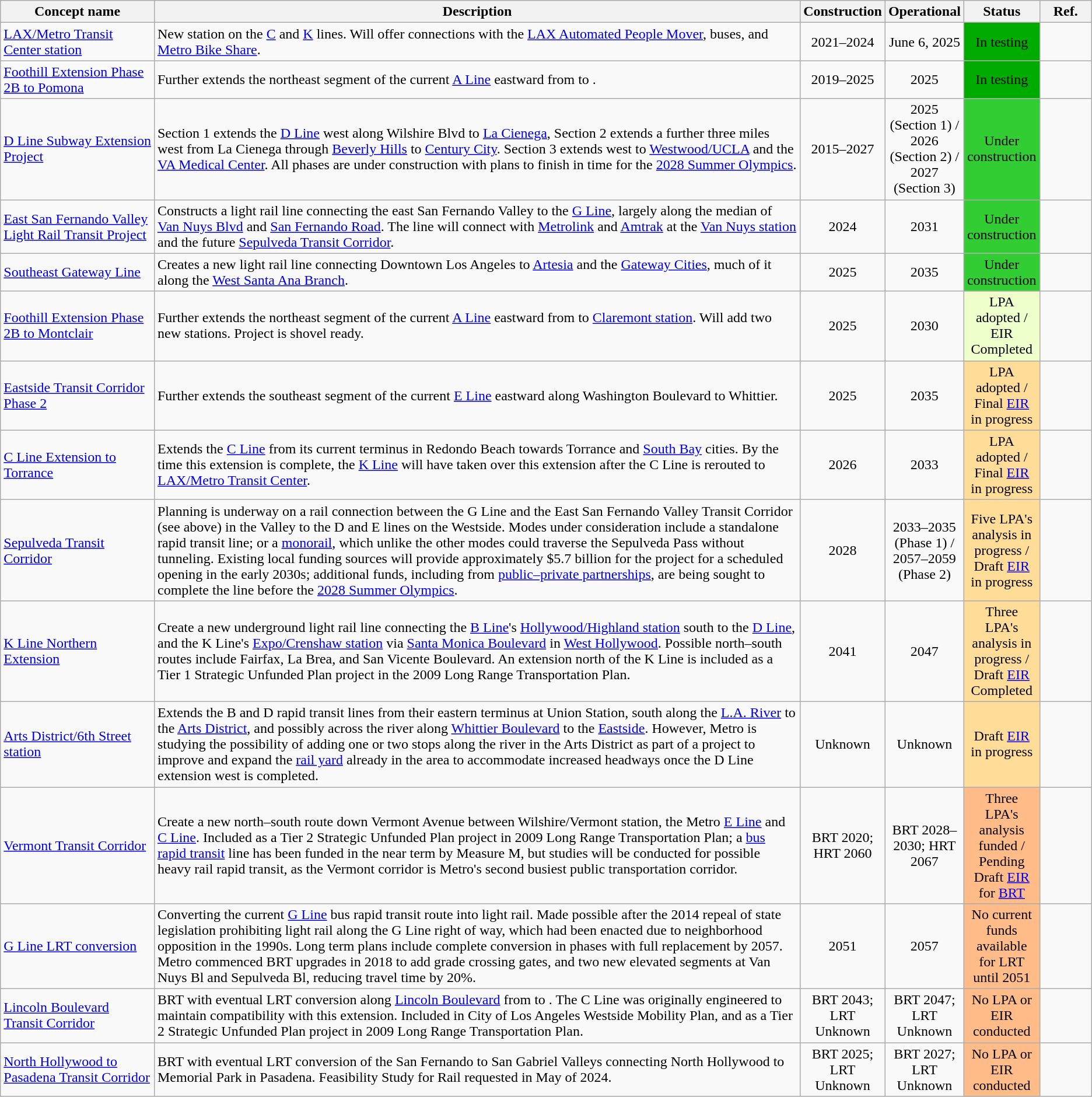<table class="wikitable">
<tr>
<th scope="col" style="width:15%">Concept name</th>
<th scope="col" style="width:65%">Description</th>
<th scope="col" style="width:05%">Construction</th>
<th scope="col" style="width:05%">Operational</th>
<th scope="col" style="width:05%">Status</th>
<th scope="col" style="width:05%">Ref.</th>
</tr>
<tr>
<td> <a href='#'>LAX/Metro Transit Center station</a></td>
<td>New station on the <a href='#'>C</a> and <a href='#'>K</a> lines. Will offer connections with the <a href='#'>LAX Automated People Mover</a>, buses, and <a href='#'>Metro Bike Share</a>.</td>
<td style="text-align:center">2021–2024</td>
<td style="text-align:center">June 6, 2025</td>
<td style="text-align:center; background:#00AB00">In testing</td>
<td></td>
</tr>
<tr>
<td> <a href='#'>Foothill Extension Phase 2B to Pomona</a></td>
<td>Further extends the northeast segment of the current <a href='#'>A Line</a> eastward from  to .</td>
<td style="text-align:center">2019–2025</td>
<td style="text-align:center">2025</td>
<td style="text-align:center; background:#00AB00">In testing</td>
<td></td>
</tr>
<tr>
<td> <a href='#'>D Line Subway Extension Project</a></td>
<td>Section 1 extends the <a href='#'>D Line</a> west along Wilshire Blvd to <a href='#'>La Cienega</a>, Section 2 extends a further three miles west from La Cienega through <a href='#'>Beverly Hills</a> to <a href='#'>Century City</a>. Section 3 extends west to <a href='#'>Westwood/UCLA</a> and the <a href='#'>VA Medical Center</a>. All phases are under construction with plans to finish in time for the <a href='#'>2028 Summer Olympics</a>.</td>
<td style="text-align:center">2015–2027</td>
<td style="text-align:center">2025 (Section 1) / 2026 (Section 2) / 2027 (Section 3)</td>
<td style="text-align:center; background:#32CD32">Under construction</td>
<td></td>
</tr>
<tr>
<td><a href='#'>East San Fernando Valley Light Rail Transit Project</a></td>
<td>Constructs a light rail line connecting the east San Fernando Valley to the <a href='#'>G Line</a>, largely along the median of <a href='#'>Van Nuys Blvd</a> and <a href='#'>San Fernando Road</a>. The line will connect with <a href='#'>Metrolink</a> and <a href='#'>Amtrak</a> at the <a href='#'>Van Nuys station</a> and the future <a href='#'>Sepulveda Transit Corridor</a>.</td>
<td style="text-align:center">2024</td>
<td style="text-align:center">2031</td>
<td style="text-align:center; background:#32CD32">Under construction</td>
<td></td>
</tr>
<tr>
<td><a href='#'>Southeast Gateway Line</a></td>
<td>Creates a new light rail line connecting Downtown Los Angeles to <a href='#'>Artesia</a> and the <a href='#'>Gateway Cities</a>, much of it along the <a href='#'>West Santa Ana Branch</a>.</td>
<td style="text-align:center">2025</td>
<td style="text-align:center">2035</td>
<td style="text-align:center; background:#32CD32">Under construction</td>
<td></td>
</tr>
<tr>
<td> <a href='#'>Foothill Extension Phase 2B to Montclair</a></td>
<td>Further extends the northeast segment of the current <a href='#'>A Line</a> eastward from  to <a href='#'>Claremont station</a>. Will add two new stations. Project is shovel ready.</td>
<td style="text-align:center">2025</td>
<td style="text-align:center">2030</td>
<td style="text-align:center; background:#EFC;">LPA adopted / EIR Completed</td>
<td></td>
</tr>
<tr>
<td> <a href='#'>Eastside Transit Corridor Phase 2</a></td>
<td>Further extends the southeast segment of the current <a href='#'>E Line</a> eastward along Washington Boulevard to Whittier.</td>
<td style="text-align:center">2025</td>
<td style="text-align:center">2035</td>
<td style="text-align:center; background:#fd9">LPA adopted / Final <a href='#'>EIR</a> in progress</td>
<td></td>
</tr>
<tr>
<td> <a href='#'>C Line Extension to Torrance</a></td>
<td>Extends the <a href='#'>C Line</a> from its current terminus in Redondo Beach towards Torrance and <a href='#'>South Bay</a> cities. By the time this extension is complete, the <a href='#'>K Line</a> will have taken over this extension after the C Line is rerouted to <a href='#'>LAX/Metro Transit Center</a>.</td>
<td style="text-align:center">2026</td>
<td style="text-align:center">2033</td>
<td style="text-align:center; background:#fd9">LPA adopted / Final <a href='#'>EIR</a> in progress</td>
<td></td>
</tr>
<tr>
<td><a href='#'>Sepulveda Transit Corridor</a></td>
<td>Planning is underway on a rail connection between the G Line and the East San Fernando Valley Transit Corridor (see above) in the Valley to the D and E lines on the Westside. Modes under consideration include a standalone rapid transit line; or a <a href='#'>monorail</a>, which unlike the other modes could traverse the Sepulveda Pass without tunneling. Existing local funding sources will provide approximately $5.7 billion for the project for a scheduled opening in the early 2030s; additional funds, including from <a href='#'>public–private partnerships</a>, are being sought to complete the line before the <a href='#'>2028 Summer Olympics</a>.</td>
<td style="text-align:center">2028</td>
<td style="text-align:center">2033–2035 (Phase 1) / 2057–2059 (Phase 2)</td>
<td style="text-align:center; background:#fd9">Five LPA's analysis in progress / Draft <a href='#'>EIR</a> in progress</td>
<td></td>
</tr>
<tr>
<td> <a href='#'>K Line Northern Extension</a></td>
<td>Create a new underground light rail line connecting the <a href='#'>B Line</a>'s <a href='#'>Hollywood/Highland station</a> south to the <a href='#'>D Line</a>, and the K Line's <a href='#'>Expo/Crenshaw station</a> via <a href='#'>Santa Monica Boulevard</a> in <a href='#'>West Hollywood</a>. Possible north–south routes include Fairfax, La Brea, and San Vicente Boulevard. An extension north of the K Line is included as a Tier 1 Strategic Unfunded Plan project in the 2009 Long Range Transportation Plan.</td>
<td style="text-align:center">2041</td>
<td style="text-align:center">2047</td>
<td style="text-align:center; background:#fd9">Three LPA's analysis in progress / Draft <a href='#'>EIR</a> Completed</td>
<td></td>
</tr>
<tr>
<td> <a href='#'>Arts District/6th Street station</a></td>
<td>Extends the B and D rapid transit lines from their eastern terminus at Union Station, south along the <a href='#'>L.A. River</a> to the <a href='#'>Arts District</a>, and possibly across the river along <a href='#'>Whittier Boulevard</a> to the <a href='#'>Eastside</a>. However, Metro is studying the possibility of adding one or two stops along the river in the Arts District as part of a project to improve and expand the <a href='#'>rail yard</a> already in the area to accommodate increased headways once the D Line extension west is completed.</td>
<td style="text-align:center">Unknown</td>
<td style="text-align:center">Unknown</td>
<td style="text-align:center; background:#fd9">Draft <a href='#'>EIR</a> in progress</td>
<td></td>
</tr>
<tr>
<td><a href='#'>Vermont Transit Corridor</a></td>
<td>Create a new north–south route down Vermont Avenue between Wilshire/Vermont station, the Metro <a href='#'>E Line</a> and <a href='#'>C Line</a>. Included as a Tier 2 Strategic Unfunded Plan project in 2009 Long Range Transportation Plan; a <a href='#'>bus rapid transit</a> line has been funded in the near term by Measure M, but studies will be conducted for possible heavy rail rapid transit, as the Vermont corridor is Metro's second busiest public transportation corridor.</td>
<td style="text-align:center">BRT 2020; HRT 2060</td>
<td style="text-align:center">BRT 2028–2030; HRT 2067</td>
<td style="text-align:center; background:#fb8">Three LPA's analysis funded / Pending Draft <a href='#'>EIR</a> for <a href='#'>BRT</a></td>
<td></td>
</tr>
<tr>
<td> <a href='#'>G Line LRT conversion</a></td>
<td>Converting the current <a href='#'>G Line</a> bus rapid transit route into light rail. Made possible after the 2014 repeal of state legislation prohibiting light rail along the G Line right of way, which had been enacted due to neighborhood opposition in the 1990s. Long term plans include complete conversion in phases with full replacement by 2057. Metro commenced BRT upgrades in 2018 to add grade crossing gates, and two new elevated segments at Van Nuys Bl and Sepulveda Bl, reducing travel time by 20%.</td>
<td style="text-align:center">2051</td>
<td style="text-align:center">2057</td>
<td style="text-align:center; background:#fb8">No current funds available for LRT until 2051</td>
<td></td>
</tr>
<tr>
<td><a href='#'>Lincoln Boulevard Transit Corridor</a></td>
<td>BRT with eventual LRT conversion along <a href='#'>Lincoln Boulevard</a> from  to . The C Line was originally engineered to maintain compatibility with this extension. Included in City of Los Angeles Westside Mobility Plan, and as a Tier 2 Strategic Unfunded Plan project in 2009 Long Range Transportation Plan.</td>
<td style="text-align:center">BRT 2043; LRT Unknown</td>
<td style="text-align:center">BRT 2047; LRT Unknown</td>
<td style="text-align:center; background:#fb8">No LPA or EIR conducted</td>
<td></td>
</tr>
<tr>
<td><a href='#'>North Hollywood to Pasadena Transit Corridor</a></td>
<td>BRT with eventual LRT conversion of the San Fernando to San Gabriel Valleys connecting North Hollywood to Memorial Park in Pasadena. Feasibility Study for Rail requested in May of 2024.</td>
<td style="text-align:center">BRT 2025; LRT Unknown</td>
<td style="text-align:center">BRT 2027; LRT Unknown</td>
<td style="text-align:center; background:#fb8">No LPA or EIR conducted</td>
<td></td>
</tr>
</table>
